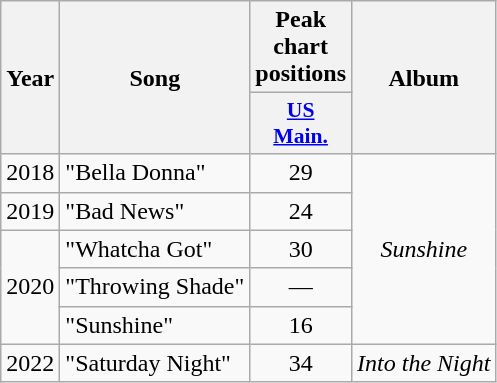<table class="wikitable">
<tr>
<th rowspan="2">Year</th>
<th rowspan="2">Song</th>
<th colspan="1">Peak chart positions</th>
<th rowspan="2">Album</th>
</tr>
<tr>
<th style="width:3em;font-size:90%"><a href='#'>US<br>Main.</a><br></th>
</tr>
<tr>
<td style="text-align:center;">2018</td>
<td>"Bella Donna"</td>
<td style="text-align:center;">29</td>
<td style="text-align:center;" rowspan="5"><em>Sunshine</em></td>
</tr>
<tr>
<td style="text-align:center;">2019</td>
<td>"Bad News"</td>
<td style="text-align:center;">24</td>
</tr>
<tr>
<td style="text-align:center;" rowspan="3">2020</td>
<td>"Whatcha Got"</td>
<td style="text-align:center;">30</td>
</tr>
<tr>
<td>"Throwing Shade"</td>
<td style="text-align:center;">—</td>
</tr>
<tr>
<td>"Sunshine"</td>
<td style="text-align:center;">16</td>
</tr>
<tr>
<td style="text-align:center;">2022</td>
<td>"Saturday Night"</td>
<td style="text-align:center;">34</td>
<td style="text-align:center;"><em>Into the Night</em></td>
</tr>
</table>
